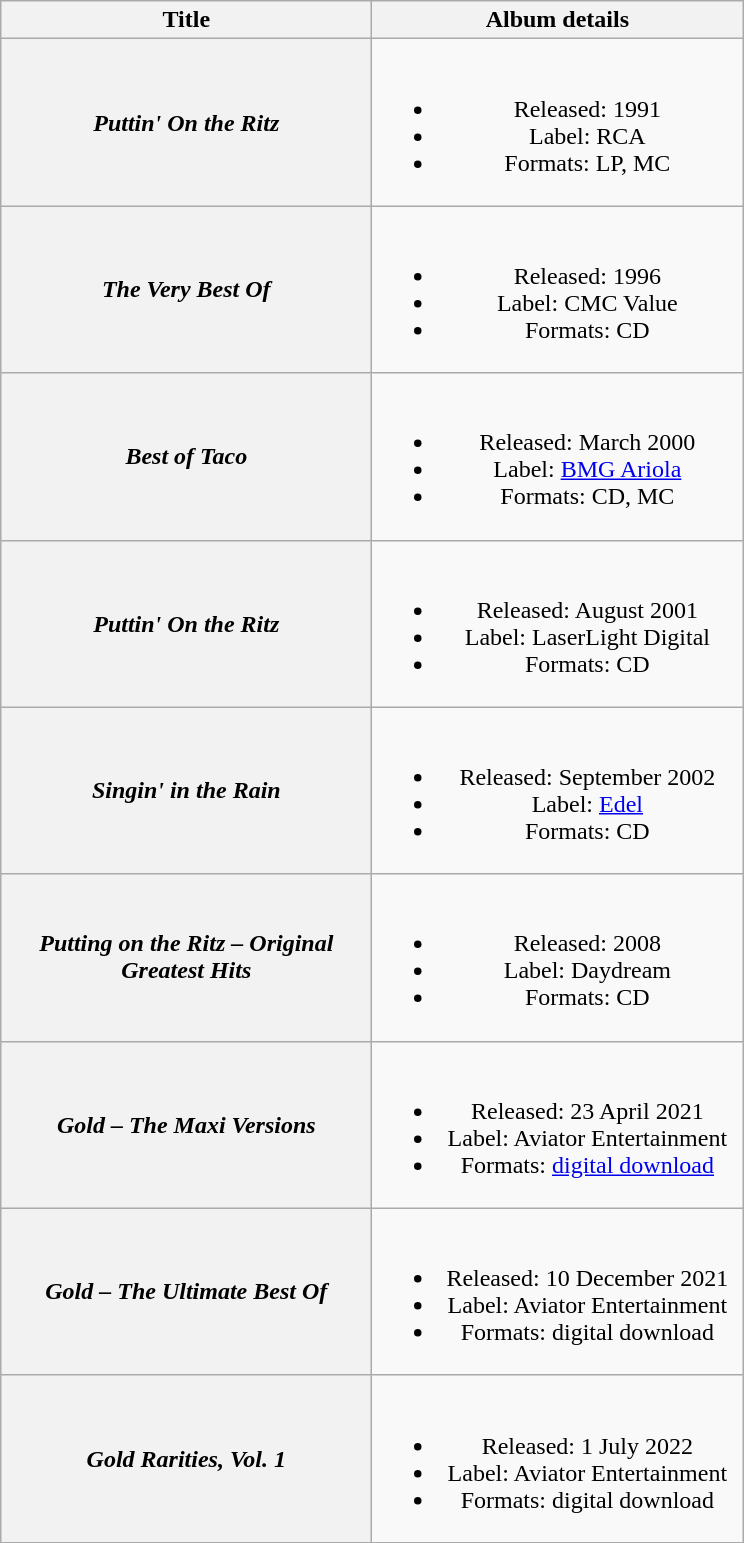<table class="wikitable plainrowheaders" style="text-align:center;">
<tr>
<th scope="col" style="width:15em;">Title</th>
<th scope="col" style="width:15em;">Album details</th>
</tr>
<tr>
<th scope="row"><em>Puttin' On the Ritz</em></th>
<td><br><ul><li>Released: 1991</li><li>Label: RCA</li><li>Formats: LP, MC</li></ul></td>
</tr>
<tr>
<th scope="row"><em>The Very Best Of</em></th>
<td><br><ul><li>Released: 1996</li><li>Label: CMC Value</li><li>Formats: CD</li></ul></td>
</tr>
<tr>
<th scope="row"><em>Best of Taco</em></th>
<td><br><ul><li>Released: March 2000</li><li>Label: <a href='#'>BMG Ariola</a></li><li>Formats: CD, MC</li></ul></td>
</tr>
<tr>
<th scope="row"><em>Puttin' On the Ritz</em></th>
<td><br><ul><li>Released: August 2001</li><li>Label: LaserLight Digital</li><li>Formats: CD</li></ul></td>
</tr>
<tr>
<th scope="row"><em>Singin' in the Rain</em></th>
<td><br><ul><li>Released: September 2002</li><li>Label: <a href='#'>Edel</a></li><li>Formats: CD</li></ul></td>
</tr>
<tr>
<th scope="row"><em>Putting on the Ritz – Original Greatest Hits</em></th>
<td><br><ul><li>Released: 2008</li><li>Label: Daydream</li><li>Formats: CD</li></ul></td>
</tr>
<tr>
<th scope="row"><em>Gold – The Maxi Versions</em></th>
<td><br><ul><li>Released: 23 April 2021</li><li>Label: Aviator Entertainment</li><li>Formats: <a href='#'>digital download</a></li></ul></td>
</tr>
<tr>
<th scope="row"><em>Gold – The Ultimate Best Of</em></th>
<td><br><ul><li>Released: 10 December 2021</li><li>Label: Aviator Entertainment</li><li>Formats: digital download</li></ul></td>
</tr>
<tr>
<th scope="row"><em>Gold Rarities, Vol. 1</em></th>
<td><br><ul><li>Released: 1 July 2022</li><li>Label: Aviator Entertainment</li><li>Formats: digital download</li></ul></td>
</tr>
</table>
